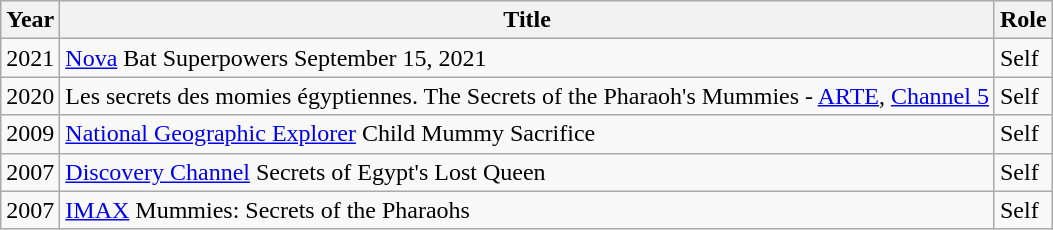<table class="wikitable sortable">
<tr>
<th>Year</th>
<th>Title</th>
<th>Role</th>
</tr>
<tr>
<td>2021</td>
<td><a href='#'>Nova</a> Bat Superpowers September 15, 2021</td>
<td>Self</td>
</tr>
<tr>
<td>2020</td>
<td>Les secrets des momies égyptiennes. The Secrets of the Pharaoh's Mummies - <a href='#'>ARTE</a>, <a href='#'>Channel 5</a></td>
<td>Self</td>
</tr>
<tr>
<td>2009</td>
<td><a href='#'>National Geographic Explorer</a> Child Mummy Sacrifice</td>
<td>Self</td>
</tr>
<tr>
<td>2007</td>
<td><a href='#'>Discovery Channel</a> Secrets of Egypt's Lost Queen</td>
<td>Self</td>
</tr>
<tr>
<td>2007</td>
<td><a href='#'>IMAX</a> Mummies: Secrets of the Pharaohs</td>
<td>Self</td>
</tr>
</table>
